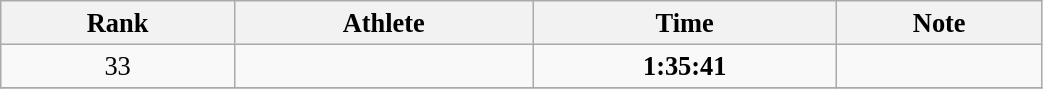<table class="wikitable" style=" text-align:center; font-size:110%;" width="55%">
<tr>
<th>Rank</th>
<th>Athlete</th>
<th>Time</th>
<th>Note</th>
</tr>
<tr>
<td>33</td>
<td align=left></td>
<td><strong>1:35:41</strong></td>
<td></td>
</tr>
<tr>
</tr>
</table>
